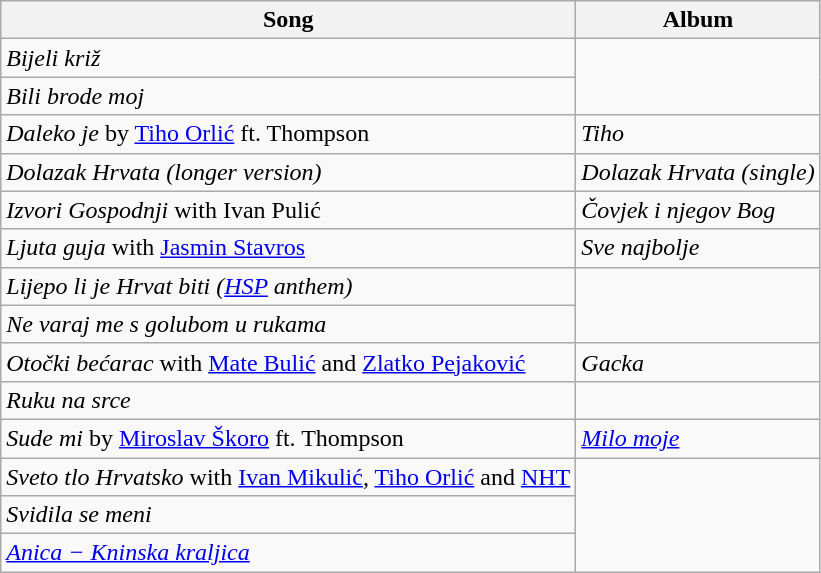<table class="wikitable">
<tr>
<th>Song</th>
<th>Album</th>
</tr>
<tr>
<td><em>Bijeli križ</em></td>
</tr>
<tr>
<td><em>Bili brode moj</em></td>
</tr>
<tr>
<td><em>Daleko je</em> by <a href='#'>Tiho Orlić</a> ft. Thompson</td>
<td><em>Tiho</em></td>
</tr>
<tr>
<td><em>Dolazak Hrvata (longer version)</em></td>
<td><em>Dolazak Hrvata (single)</em></td>
</tr>
<tr>
<td><em>Izvori Gospodnji</em> with Ivan Pulić</td>
<td><em>Čovjek i njegov Bog</em></td>
</tr>
<tr>
<td><em>Ljuta guja</em> with <a href='#'>Jasmin Stavros</a></td>
<td><em>Sve najbolje</em></td>
</tr>
<tr>
<td><em>Lijepo li je Hrvat biti (<a href='#'>HSP</a> anthem)</em></td>
</tr>
<tr>
<td><em>Ne varaj me s golubom u rukama</em></td>
</tr>
<tr>
<td><em>Otočki bećarac</em> with <a href='#'>Mate Bulić</a> and <a href='#'>Zlatko Pejaković</a></td>
<td><em>Gacka</em></td>
</tr>
<tr>
<td><em>Ruku na srce</em></td>
</tr>
<tr>
<td><em>Sude mi</em> by <a href='#'>Miroslav Škoro</a> ft. Thompson</td>
<td><em><a href='#'>Milo moje</a></em></td>
</tr>
<tr>
<td><em>Sveto tlo Hrvatsko</em> with <a href='#'>Ivan Mikulić</a>, <a href='#'>Tiho Orlić</a> and <a href='#'>NHT</a></td>
</tr>
<tr>
<td><em>Svidila se meni</em></td>
</tr>
<tr>
<td><em><a href='#'>Anica − Kninska kraljica</a></em></td>
</tr>
</table>
